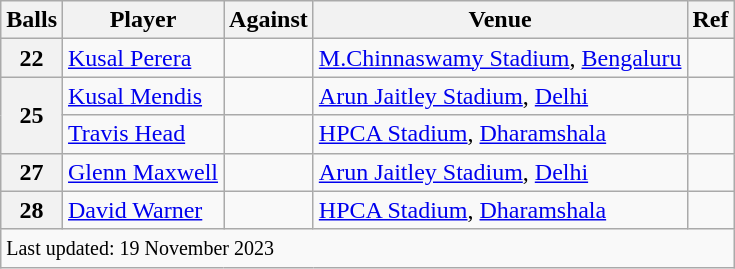<table class="wikitable sortable">
<tr>
<th>Balls</th>
<th>Player</th>
<th>Against</th>
<th>Venue</th>
<th>Ref</th>
</tr>
<tr>
<th>22</th>
<td> <a href='#'>Kusal Perera</a></td>
<td></td>
<td><a href='#'>M.Chinnaswamy Stadium</a>, <a href='#'>Bengaluru</a></td>
<td></td>
</tr>
<tr>
<th rowspan=2>25</th>
<td> <a href='#'>Kusal Mendis</a></td>
<td></td>
<td><a href='#'>Arun Jaitley Stadium</a>, <a href='#'>Delhi</a></td>
<td></td>
</tr>
<tr>
<td> <a href='#'>Travis Head</a></td>
<td></td>
<td><a href='#'>HPCA Stadium</a>, <a href='#'>Dharamshala</a></td>
<td></td>
</tr>
<tr>
<th>27</th>
<td>  <a href='#'>Glenn Maxwell</a></td>
<td></td>
<td><a href='#'>Arun Jaitley Stadium</a>, <a href='#'>Delhi</a></td>
<td></td>
</tr>
<tr>
<th>28</th>
<td> <a href='#'>David Warner</a></td>
<td></td>
<td><a href='#'>HPCA Stadium</a>, <a href='#'>Dharamshala</a></td>
<td></td>
</tr>
<tr>
<td colspan="6"><small>Last updated: 19 November 2023</small></td>
</tr>
</table>
